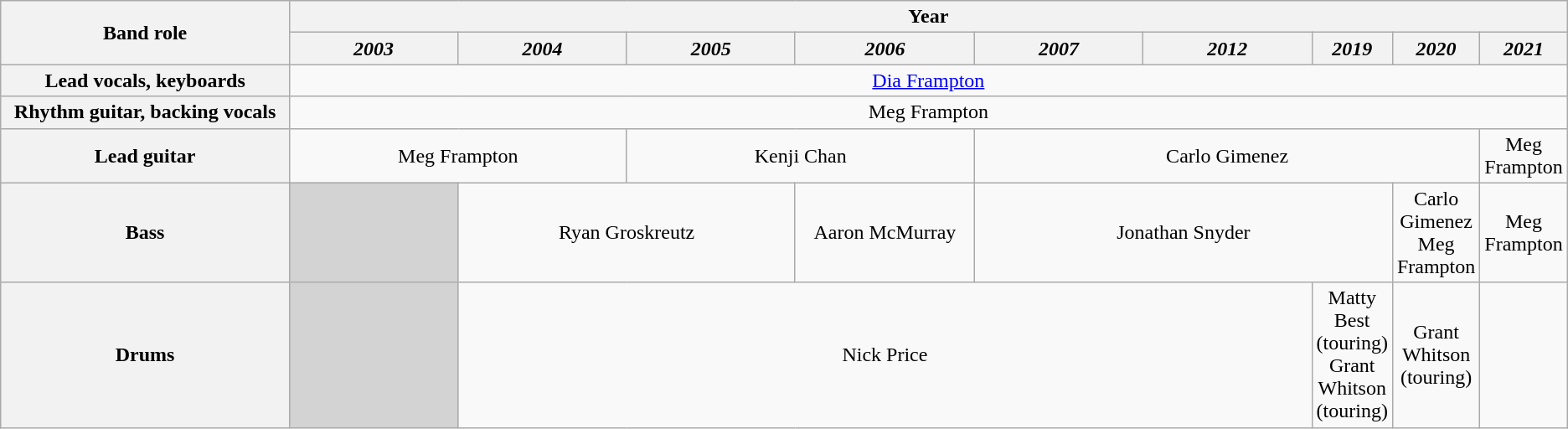<table class="wikitable" style="text-align:center">
<tr>
<th rowspan="2" style="width:22%;">Band role</th>
<th colspan="9" style="text-align:center;">Year</th>
</tr>
<tr>
<th style="text-align:center; width:13%;"><em>2003</em></th>
<th style="text-align:center; width:13%;"><em>2004</em></th>
<th style="text-align:center; width:13%;"><em>2005</em></th>
<th style="text-align:center; width:13%;"><em>2006</em></th>
<th style="text-align:center; width:13%;"><em>2007</em></th>
<th style="text-align:center; width:13%;"><em>2012</em></th>
<th style="text-align:center; width:13%;"><em>2019</em></th>
<th style="text-align:center; width:13%;"><em>2020</em></th>
<th style="text-align:center; width:13%;"><em>2021</em></th>
</tr>
<tr>
<th>Lead vocals, keyboards</th>
<td colspan="9"><a href='#'>Dia Frampton</a></td>
</tr>
<tr>
<th>Rhythm guitar, backing vocals</th>
<td colspan="9">Meg Frampton</td>
</tr>
<tr>
<th>Lead guitar</th>
<td colspan="2">Meg Frampton</td>
<td colspan="2">Kenji Chan</td>
<td colspan="4">Carlo Gimenez</td>
<td>Meg Frampton</td>
</tr>
<tr>
<th>Bass</th>
<td style="background:lightgrey;"> </td>
<td colspan="2">Ryan Groskreutz</td>
<td>Aaron McMurray</td>
<td colspan="3">Jonathan Snyder</td>
<td>Carlo Gimenez<br>Meg Frampton</td>
<td>Meg Frampton</td>
</tr>
<tr>
<th>Drums</th>
<td style="background:lightgrey;"> </td>
<td colspan="5">Nick Price</td>
<td>Matty Best (touring)<br>Grant Whitson (touring)</td>
<td>Grant Whitson (touring)</td>
</tr>
</table>
